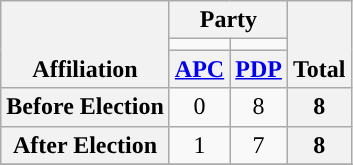<table class=wikitable style="text-align:center">
<tr style="vertical-align:bottom;">
<th rowspan=3>Affiliation</th>
<th colspan=2>Party</th>
<th rowspan=3>Total</th>
</tr>
<tr>
<td style="background-color:"></td>
<td style="background-color:"></td>
</tr>
<tr>
<th><a href='#'>APC</a></th>
<th><a href='#'>PDP</a></th>
</tr>
<tr>
<th>Before Election</th>
<td>0</td>
<td>8</td>
<th>8</th>
</tr>
<tr>
<th>After Election</th>
<td>1</td>
<td>7</td>
<th>8</th>
</tr>
<tr>
</tr>
</table>
